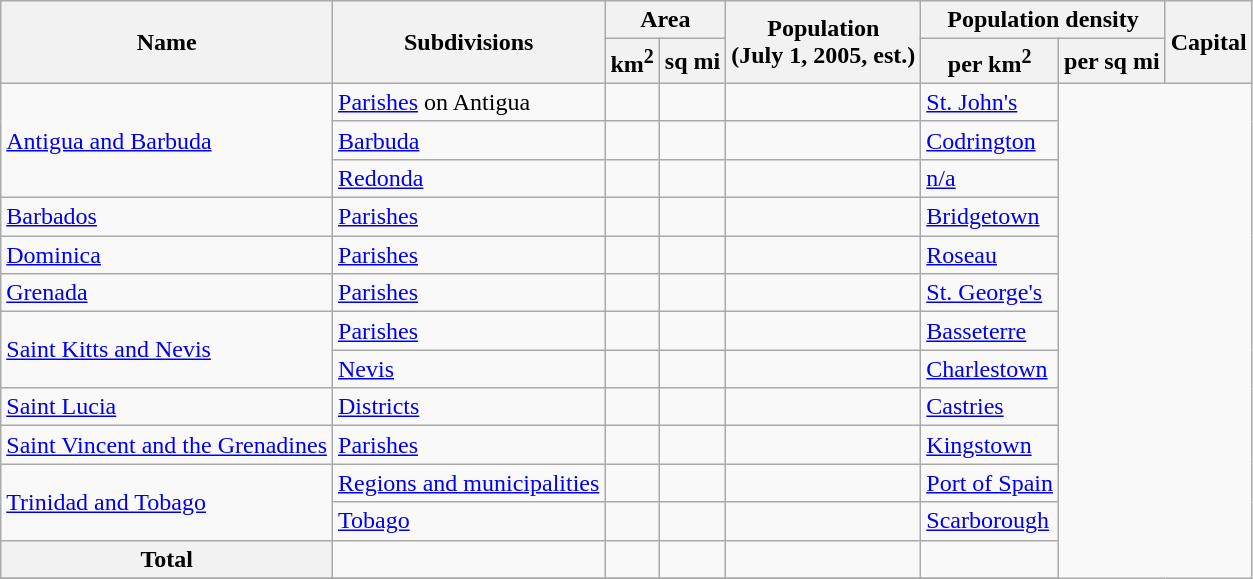<table class="wikitable sortable">
<tr style="background:#ececec;">
<th rowspan=2>Name</th>
<th rowspan=2 class="unsortable">Subdivisions</th>
<th colspan=2>Area</th>
<th rowspan=2>Population<br>(July 1, 2005, est.)</th>
<th colspan=2>Population density</th>
<th rowspan=2 class="unsortable">Capital</th>
</tr>
<tr>
<th>km<sup>2</sup></th>
<th>sq mi</th>
<th>per km<sup>2</sup></th>
<th>per sq mi</th>
</tr>
<tr>
<td rowspan="3"><a href='#'>Antigua and Barbuda</a></td>
<td><a href='#'>Parishes</a> on Antigua</td>
<td></td>
<td style="text-align:right;"></td>
<td></td>
<td><a href='#'>St. John's</a></td>
</tr>
<tr>
<td><a href='#'>Barbuda</a></td>
<td></td>
<td style="text-align:right;"></td>
<td></td>
<td><a href='#'>Codrington</a></td>
</tr>
<tr>
<td><a href='#'>Redonda</a></td>
<td></td>
<td style="text-align:right;"></td>
<td></td>
<td><a href='#'>n/a</a></td>
</tr>
<tr>
<td><a href='#'>Barbados</a></td>
<td><a href='#'>Parishes</a></td>
<td></td>
<td style="text-align:right;"></td>
<td></td>
<td><a href='#'>Bridgetown</a></td>
</tr>
<tr>
<td><a href='#'>Dominica</a></td>
<td><a href='#'>Parishes</a></td>
<td></td>
<td style="text-align:right;"></td>
<td></td>
<td><a href='#'>Roseau</a></td>
</tr>
<tr>
<td><a href='#'>Grenada</a></td>
<td><a href='#'>Parishes</a></td>
<td></td>
<td style="text-align:right;"></td>
<td></td>
<td><a href='#'>St. George's</a></td>
</tr>
<tr>
<td rowspan="2"><a href='#'>Saint Kitts and Nevis</a></td>
<td><a href='#'>Parishes</a></td>
<td></td>
<td style="text-align:right;"></td>
<td></td>
<td><a href='#'>Basseterre</a></td>
</tr>
<tr>
<td><a href='#'>Nevis</a></td>
<td></td>
<td style="text-align:right;"></td>
<td></td>
<td><a href='#'>Charlestown</a></td>
</tr>
<tr>
<td><a href='#'>Saint Lucia</a></td>
<td><a href='#'>Districts</a></td>
<td></td>
<td style="text-align:right;"></td>
<td></td>
<td><a href='#'>Castries</a></td>
</tr>
<tr>
<td><a href='#'>Saint Vincent and the Grenadines</a></td>
<td><a href='#'>Parishes</a></td>
<td></td>
<td style="text-align:right;"></td>
<td></td>
<td><a href='#'>Kingstown</a></td>
</tr>
<tr>
<td rowspan="2"><a href='#'>Trinidad and Tobago</a></td>
<td><a href='#'>Regions and municipalities</a></td>
<td></td>
<td style="text-align:right;"></td>
<td></td>
<td><a href='#'>Port of Spain</a></td>
</tr>
<tr>
<td><a href='#'>Tobago</a></td>
<td></td>
<td style="text-align:right;"></td>
<td></td>
<td><a href='#'>Scarborough</a></td>
</tr>
<tr style=" font-weight:bold; " class="sortbottom">
<th>Total</th>
<td></td>
<td></td>
<td style="text-align:right;"></td>
<td></td>
<td></td>
</tr>
<tr>
</tr>
</table>
